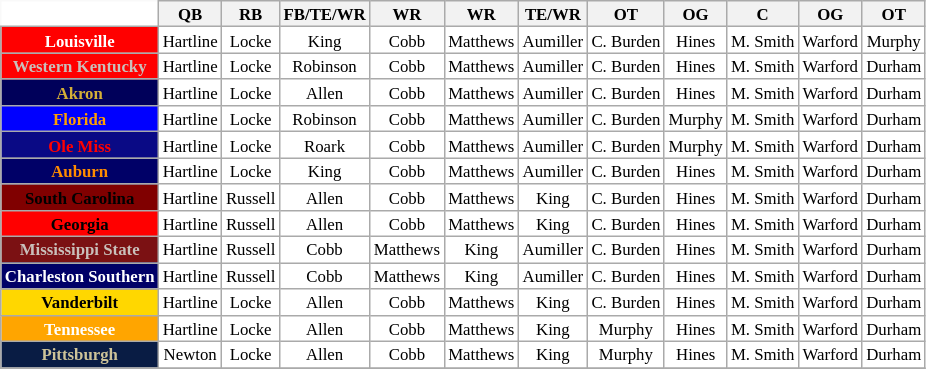<table class="wikitable" style="white-space:nowrap;font-size:70%;">
<tr>
<th colspan=1 style="background:white; border-top-style:hidden; border-left-style:hidden;"> </th>
<th>QB</th>
<th>RB</th>
<th>FB/TE/WR</th>
<th>WR</th>
<th>WR</th>
<th>TE/WR</th>
<th>OT</th>
<th>OG</th>
<th>C</th>
<th>OG</th>
<th>OT</th>
</tr>
<tr style="text-align:center;">
<th style="background:red; color:white;">Louisville</th>
<td style="background:#FFF;">Hartline</td>
<td style="background:#FFF;">Locke</td>
<td style="background:#FFF;">King</td>
<td style="background:#FFF;">Cobb</td>
<td style="background:#FFF;">Matthews</td>
<td style="background:#FFF;">Aumiller</td>
<td style="background:#FFF;">C. Burden</td>
<td style="background:#FFF;">Hines</td>
<td style="background:#FFF;">M. Smith</td>
<td style="background:#FFF;">Warford</td>
<td style="background:#FFF;">Murphy</td>
</tr>
<tr style="text-align:center;">
<th style="background:red; color:#C9C0BB;">Western Kentucky</th>
<td style="background:#FFF;">Hartline</td>
<td style="background:#FFF;">Locke</td>
<td style="background:#FFF;">Robinson</td>
<td style="background:#FFF;">Cobb</td>
<td style="background:#FFF;">Matthews</td>
<td style="background:#FFF;">Aumiller</td>
<td style="background:#FFF;">C. Burden</td>
<td style="background:#FFF;">Hines</td>
<td style="background:#FFF;">M. Smith</td>
<td style="background:#FFF;">Warford</td>
<td style="background:#FFF;">Durham</td>
</tr>
<tr style="text-align:center;">
<th style="background:#00005A;color:#D4AF37;">Akron</th>
<td style="background:#FFF;">Hartline</td>
<td style="background:#FFF;">Locke</td>
<td style="background:#FFF;">Allen</td>
<td style="background:#FFF;">Cobb</td>
<td style="background:#FFF;">Matthews</td>
<td style="background:#FFF;">Aumiller</td>
<td style="background:#FFF;">C. Burden</td>
<td style="background:#FFF;">Hines</td>
<td style="background:#FFF;">M. Smith</td>
<td style="background:#FFF;">Warford</td>
<td style="background:#FFF;">Durham</td>
</tr>
<tr style="text-align:center;">
<th style="background:#0000FF;color:#FF9F00;">Florida</th>
<td style="background:#FFF;">Hartline</td>
<td style="background:#FFF;">Locke</td>
<td style="background:#FFF;">Robinson</td>
<td style="background:#FFF;">Cobb</td>
<td style="background:#FFF;">Matthews</td>
<td style="background:#FFF;">Aumiller</td>
<td style="background:#FFF;">C. Burden</td>
<td style="background:#FFF;">Murphy</td>
<td style="background:#FFF;">M. Smith</td>
<td style="background:#FFF;">Warford</td>
<td style="background:#FFF;">Durham</td>
</tr>
<tr style="text-align:center;">
<th style="background:#0A0A85;color:red;">Ole Miss</th>
<td style="background:#FFF;">Hartline</td>
<td style="background:#FFF;">Locke</td>
<td style="background:#FFF;">Roark</td>
<td style="background:#FFF;">Cobb</td>
<td style="background:#FFF;">Matthews</td>
<td style="background:#FFF;">Aumiller</td>
<td style="background:#FFF;">C. Burden</td>
<td style="background:#FFF;">Murphy</td>
<td style="background:#FFF;">M. Smith</td>
<td style="background:#FFF;">Warford</td>
<td style="background:#FFF;">Durham</td>
</tr>
<tr style="text-align:center;">
<th style="background:#000067;color:#FF8C00;">Auburn</th>
<td style="background:#FFF;">Hartline</td>
<td style="background:#FFF;">Locke</td>
<td style="background:#FFF;">King</td>
<td style="background:#FFF;">Cobb</td>
<td style="background:#FFF;">Matthews</td>
<td style="background:#FFF;">Aumiller</td>
<td style="background:#FFF;">C. Burden</td>
<td style="background:#FFF;">Hines</td>
<td style="background:#FFF;">M. Smith</td>
<td style="background:#FFF;">Warford</td>
<td style="background:#FFF;">Durham</td>
</tr>
<tr style="text-align:center;">
<th style="background:#800000;color:black;">South Carolina</th>
<td style="background:#FFF;">Hartline</td>
<td style="background:#FFF;">Russell</td>
<td style="background:#FFF;">Allen</td>
<td style="background:#FFF;">Cobb</td>
<td style="background:#FFF;">Matthews</td>
<td style="background:#FFF;">King</td>
<td style="background:#FFF;">C. Burden</td>
<td style="background:#FFF;">Hines</td>
<td style="background:#FFF;">M. Smith</td>
<td style="background:#FFF;">Warford</td>
<td style="background:#FFF;">Durham</td>
</tr>
<tr style="text-align:center;">
<th style="background:#FF0000;color:black;">Georgia</th>
<td style="background:#FFF;">Hartline</td>
<td style="background:#FFF;">Russell</td>
<td style="background:#FFF;">Allen</td>
<td style="background:#FFF;">Cobb</td>
<td style="background:#FFF;">Matthews</td>
<td style="background:#FFF;">King</td>
<td style="background:#FFF;">C. Burden</td>
<td style="background:#FFF;">Hines</td>
<td style="background:#FFF;">M. Smith</td>
<td style="background:#FFF;">Warford</td>
<td style="background:#FFF;">Durham</td>
</tr>
<tr style="text-align:center;">
<th style="background:#7B1113;color:#C9C0BB;">Mississippi State</th>
<td style="background:#FFF;">Hartline</td>
<td style="background:#FFF;">Russell</td>
<td style="background:#FFF;">Cobb</td>
<td style="background:#FFF;">Matthews</td>
<td style="background:#FFF;">King</td>
<td style="background:#FFF;">Aumiller</td>
<td style="background:#FFF;">C. Burden</td>
<td style="background:#FFF;">Hines</td>
<td style="background:#FFF;">M. Smith</td>
<td style="background:#FFF;">Warford</td>
<td style="background:#FFF;">Durham</td>
</tr>
<tr style="text-align:center;">
<th style="background:#000067;color:white;">Charleston Southern</th>
<td style="background:#FFF;">Hartline</td>
<td style="background:#FFF;">Russell</td>
<td style="background:#FFF;">Cobb</td>
<td style="background:#FFF;">Matthews</td>
<td style="background:#FFF;">King</td>
<td style="background:#FFF;">Aumiller</td>
<td style="background:#FFF;">C. Burden</td>
<td style="background:#FFF;">Hines</td>
<td style="background:#FFF;">M. Smith</td>
<td style="background:#FFF;">Warford</td>
<td style="background:#FFF;">Durham</td>
</tr>
<tr style="text-align:center;">
<th style="background:#FFD700;color:black;">Vanderbilt</th>
<td style="background:#FFF;">Hartline</td>
<td style="background:#FFF;">Locke</td>
<td style="background:#FFF;">Allen</td>
<td style="background:#FFF;">Cobb</td>
<td style="background:#FFF;">Matthews</td>
<td style="background:#FFF;">King</td>
<td style="background:#FFF;">C. Burden</td>
<td style="background:#FFF;">Hines</td>
<td style="background:#FFF;">M. Smith</td>
<td style="background:#FFF;">Warford</td>
<td style="background:#FFF;">Durham</td>
</tr>
<tr style="text-align:center;">
<th style="background:#FFA500;color:white;">Tennessee</th>
<td style="background:#FFF;">Hartline</td>
<td style="background:#FFF;">Locke</td>
<td style="background:#FFF;">Allen</td>
<td style="background:#FFF;">Cobb</td>
<td style="background:#FFF;">Matthews</td>
<td style="background:#FFF;">King</td>
<td style="background:#FFF;">Murphy</td>
<td style="background:#FFF;">Hines</td>
<td style="background:#FFF;">M. Smith</td>
<td style="background:#FFF;">Warford</td>
<td style="background:#FFF;">Durham</td>
</tr>
<tr style="text-align:center;">
<th style="background:#091C44;color:#CEC499;">Pittsburgh</th>
<td style="background:#FFF;">Newton</td>
<td style="background:#FFF;">Locke</td>
<td style="background:#FFF;">Allen</td>
<td style="background:#FFF;">Cobb</td>
<td style="background:#FFF;">Matthews</td>
<td style="background:#FFF;">King</td>
<td style="background:#FFF;">Murphy</td>
<td style="background:#FFF;">Hines</td>
<td style="background:#FFF;">M. Smith</td>
<td style="background:#FFF;">Warford</td>
<td style="background:#FFF;">Durham</td>
</tr>
<tr style="text-align:center;">
</tr>
</table>
